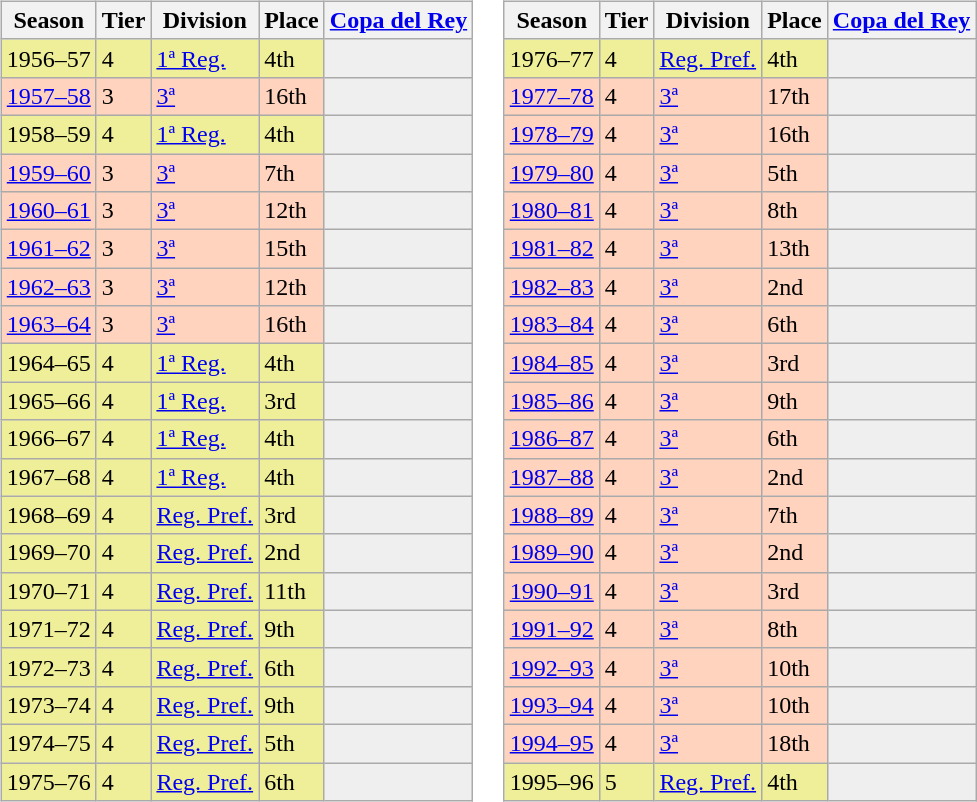<table>
<tr>
<td valign="top" width=49%><br><table class="wikitable">
<tr style="background:#f0f6fa;">
<th>Season</th>
<th>Tier</th>
<th>Division</th>
<th>Place</th>
<th><a href='#'>Copa del Rey</a></th>
</tr>
<tr>
<td style="background:#EFEF99;">1956–57</td>
<td style="background:#EFEF99;">4</td>
<td style="background:#EFEF99;"><a href='#'>1ª Reg.</a></td>
<td style="background:#EFEF99;">4th</td>
<th style="background:#efefef;"></th>
</tr>
<tr>
<td style="background:#FFD3BD;"><a href='#'>1957–58</a></td>
<td style="background:#FFD3BD;">3</td>
<td style="background:#FFD3BD;"><a href='#'>3ª</a></td>
<td style="background:#FFD3BD;">16th</td>
<th style="background:#efefef;"></th>
</tr>
<tr>
<td style="background:#EFEF99;">1958–59</td>
<td style="background:#EFEF99;">4</td>
<td style="background:#EFEF99;"><a href='#'>1ª Reg.</a></td>
<td style="background:#EFEF99;">4th</td>
<th style="background:#efefef;"></th>
</tr>
<tr>
<td style="background:#FFD3BD;"><a href='#'>1959–60</a></td>
<td style="background:#FFD3BD;">3</td>
<td style="background:#FFD3BD;"><a href='#'>3ª</a></td>
<td style="background:#FFD3BD;">7th</td>
<th style="background:#efefef;"></th>
</tr>
<tr>
<td style="background:#FFD3BD;"><a href='#'>1960–61</a></td>
<td style="background:#FFD3BD;">3</td>
<td style="background:#FFD3BD;"><a href='#'>3ª</a></td>
<td style="background:#FFD3BD;">12th</td>
<th style="background:#efefef;"></th>
</tr>
<tr>
<td style="background:#FFD3BD;"><a href='#'>1961–62</a></td>
<td style="background:#FFD3BD;">3</td>
<td style="background:#FFD3BD;"><a href='#'>3ª</a></td>
<td style="background:#FFD3BD;">15th</td>
<th style="background:#efefef;"></th>
</tr>
<tr>
<td style="background:#FFD3BD;"><a href='#'>1962–63</a></td>
<td style="background:#FFD3BD;">3</td>
<td style="background:#FFD3BD;"><a href='#'>3ª</a></td>
<td style="background:#FFD3BD;">12th</td>
<th style="background:#efefef;"></th>
</tr>
<tr>
<td style="background:#FFD3BD;"><a href='#'>1963–64</a></td>
<td style="background:#FFD3BD;">3</td>
<td style="background:#FFD3BD;"><a href='#'>3ª</a></td>
<td style="background:#FFD3BD;">16th</td>
<th style="background:#efefef;"></th>
</tr>
<tr>
<td style="background:#EFEF99;">1964–65</td>
<td style="background:#EFEF99;">4</td>
<td style="background:#EFEF99;"><a href='#'>1ª Reg.</a></td>
<td style="background:#EFEF99;">4th</td>
<th style="background:#efefef;"></th>
</tr>
<tr>
<td style="background:#EFEF99;">1965–66</td>
<td style="background:#EFEF99;">4</td>
<td style="background:#EFEF99;"><a href='#'>1ª Reg.</a></td>
<td style="background:#EFEF99;">3rd</td>
<th style="background:#efefef;"></th>
</tr>
<tr>
<td style="background:#EFEF99;">1966–67</td>
<td style="background:#EFEF99;">4</td>
<td style="background:#EFEF99;"><a href='#'>1ª Reg.</a></td>
<td style="background:#EFEF99;">4th</td>
<th style="background:#efefef;"></th>
</tr>
<tr>
<td style="background:#EFEF99;">1967–68</td>
<td style="background:#EFEF99;">4</td>
<td style="background:#EFEF99;"><a href='#'>1ª Reg.</a></td>
<td style="background:#EFEF99;">4th</td>
<th style="background:#efefef;"></th>
</tr>
<tr>
<td style="background:#EFEF99;">1968–69</td>
<td style="background:#EFEF99;">4</td>
<td style="background:#EFEF99;"><a href='#'>Reg. Pref.</a></td>
<td style="background:#EFEF99;">3rd</td>
<th style="background:#efefef;"></th>
</tr>
<tr>
<td style="background:#EFEF99;">1969–70</td>
<td style="background:#EFEF99;">4</td>
<td style="background:#EFEF99;"><a href='#'>Reg. Pref.</a></td>
<td style="background:#EFEF99;">2nd</td>
<th style="background:#efefef;"></th>
</tr>
<tr>
<td style="background:#EFEF99;">1970–71</td>
<td style="background:#EFEF99;">4</td>
<td style="background:#EFEF99;"><a href='#'>Reg. Pref.</a></td>
<td style="background:#EFEF99;">11th</td>
<th style="background:#efefef;"></th>
</tr>
<tr>
<td style="background:#EFEF99;">1971–72</td>
<td style="background:#EFEF99;">4</td>
<td style="background:#EFEF99;"><a href='#'>Reg. Pref.</a></td>
<td style="background:#EFEF99;">9th</td>
<th style="background:#efefef;"></th>
</tr>
<tr>
<td style="background:#EFEF99;">1972–73</td>
<td style="background:#EFEF99;">4</td>
<td style="background:#EFEF99;"><a href='#'>Reg. Pref.</a></td>
<td style="background:#EFEF99;">6th</td>
<th style="background:#efefef;"></th>
</tr>
<tr>
<td style="background:#EFEF99;">1973–74</td>
<td style="background:#EFEF99;">4</td>
<td style="background:#EFEF99;"><a href='#'>Reg. Pref.</a></td>
<td style="background:#EFEF99;">9th</td>
<th style="background:#efefef;"></th>
</tr>
<tr>
<td style="background:#EFEF99;">1974–75</td>
<td style="background:#EFEF99;">4</td>
<td style="background:#EFEF99;"><a href='#'>Reg. Pref.</a></td>
<td style="background:#EFEF99;">5th</td>
<th style="background:#efefef;"></th>
</tr>
<tr>
<td style="background:#EFEF99;">1975–76</td>
<td style="background:#EFEF99;">4</td>
<td style="background:#EFEF99;"><a href='#'>Reg. Pref.</a></td>
<td style="background:#EFEF99;">6th</td>
<th style="background:#efefef;"></th>
</tr>
</table>
</td>
<td valign="top" width=51%><br><table class="wikitable">
<tr style="background:#f0f6fa;">
<th>Season</th>
<th>Tier</th>
<th>Division</th>
<th>Place</th>
<th><a href='#'>Copa del Rey</a></th>
</tr>
<tr>
<td style="background:#EFEF99;">1976–77</td>
<td style="background:#EFEF99;">4</td>
<td style="background:#EFEF99;"><a href='#'>Reg. Pref.</a></td>
<td style="background:#EFEF99;">4th</td>
<th style="background:#efefef;"></th>
</tr>
<tr>
<td style="background:#FFD3BD;"><a href='#'>1977–78</a></td>
<td style="background:#FFD3BD;">4</td>
<td style="background:#FFD3BD;"><a href='#'>3ª</a></td>
<td style="background:#FFD3BD;">17th</td>
<th style="background:#efefef;"></th>
</tr>
<tr>
<td style="background:#FFD3BD;"><a href='#'>1978–79</a></td>
<td style="background:#FFD3BD;">4</td>
<td style="background:#FFD3BD;"><a href='#'>3ª</a></td>
<td style="background:#FFD3BD;">16th</td>
<th style="background:#efefef;"></th>
</tr>
<tr>
<td style="background:#FFD3BD;"><a href='#'>1979–80</a></td>
<td style="background:#FFD3BD;">4</td>
<td style="background:#FFD3BD;"><a href='#'>3ª</a></td>
<td style="background:#FFD3BD;">5th</td>
<th style="background:#efefef;"></th>
</tr>
<tr>
<td style="background:#FFD3BD;"><a href='#'>1980–81</a></td>
<td style="background:#FFD3BD;">4</td>
<td style="background:#FFD3BD;"><a href='#'>3ª</a></td>
<td style="background:#FFD3BD;">8th</td>
<th style="background:#efefef;"></th>
</tr>
<tr>
<td style="background:#FFD3BD;"><a href='#'>1981–82</a></td>
<td style="background:#FFD3BD;">4</td>
<td style="background:#FFD3BD;"><a href='#'>3ª</a></td>
<td style="background:#FFD3BD;">13th</td>
<th style="background:#efefef;"></th>
</tr>
<tr>
<td style="background:#FFD3BD;"><a href='#'>1982–83</a></td>
<td style="background:#FFD3BD;">4</td>
<td style="background:#FFD3BD;"><a href='#'>3ª</a></td>
<td style="background:#FFD3BD;">2nd</td>
<th style="background:#efefef;"></th>
</tr>
<tr>
<td style="background:#FFD3BD;"><a href='#'>1983–84</a></td>
<td style="background:#FFD3BD;">4</td>
<td style="background:#FFD3BD;"><a href='#'>3ª</a></td>
<td style="background:#FFD3BD;">6th</td>
<th style="background:#efefef;"></th>
</tr>
<tr>
<td style="background:#FFD3BD;"><a href='#'>1984–85</a></td>
<td style="background:#FFD3BD;">4</td>
<td style="background:#FFD3BD;"><a href='#'>3ª</a></td>
<td style="background:#FFD3BD;">3rd</td>
<th style="background:#efefef;"></th>
</tr>
<tr>
<td style="background:#FFD3BD;"><a href='#'>1985–86</a></td>
<td style="background:#FFD3BD;">4</td>
<td style="background:#FFD3BD;"><a href='#'>3ª</a></td>
<td style="background:#FFD3BD;">9th</td>
<th style="background:#efefef;"></th>
</tr>
<tr>
<td style="background:#FFD3BD;"><a href='#'>1986–87</a></td>
<td style="background:#FFD3BD;">4</td>
<td style="background:#FFD3BD;"><a href='#'>3ª</a></td>
<td style="background:#FFD3BD;">6th</td>
<th style="background:#efefef;"></th>
</tr>
<tr>
<td style="background:#FFD3BD;"><a href='#'>1987–88</a></td>
<td style="background:#FFD3BD;">4</td>
<td style="background:#FFD3BD;"><a href='#'>3ª</a></td>
<td style="background:#FFD3BD;">2nd</td>
<th style="background:#efefef;"></th>
</tr>
<tr>
<td style="background:#FFD3BD;"><a href='#'>1988–89</a></td>
<td style="background:#FFD3BD;">4</td>
<td style="background:#FFD3BD;"><a href='#'>3ª</a></td>
<td style="background:#FFD3BD;">7th</td>
<th style="background:#efefef;"></th>
</tr>
<tr>
<td style="background:#FFD3BD;"><a href='#'>1989–90</a></td>
<td style="background:#FFD3BD;">4</td>
<td style="background:#FFD3BD;"><a href='#'>3ª</a></td>
<td style="background:#FFD3BD;">2nd</td>
<th style="background:#efefef;"></th>
</tr>
<tr>
<td style="background:#FFD3BD;"><a href='#'>1990–91</a></td>
<td style="background:#FFD3BD;">4</td>
<td style="background:#FFD3BD;"><a href='#'>3ª</a></td>
<td style="background:#FFD3BD;">3rd</td>
<th style="background:#efefef;"></th>
</tr>
<tr>
<td style="background:#FFD3BD;"><a href='#'>1991–92</a></td>
<td style="background:#FFD3BD;">4</td>
<td style="background:#FFD3BD;"><a href='#'>3ª</a></td>
<td style="background:#FFD3BD;">8th</td>
<th style="background:#efefef;"></th>
</tr>
<tr>
<td style="background:#FFD3BD;"><a href='#'>1992–93</a></td>
<td style="background:#FFD3BD;">4</td>
<td style="background:#FFD3BD;"><a href='#'>3ª</a></td>
<td style="background:#FFD3BD;">10th</td>
<th style="background:#efefef;"></th>
</tr>
<tr>
<td style="background:#FFD3BD;"><a href='#'>1993–94</a></td>
<td style="background:#FFD3BD;">4</td>
<td style="background:#FFD3BD;"><a href='#'>3ª</a></td>
<td style="background:#FFD3BD;">10th</td>
<th style="background:#efefef;"></th>
</tr>
<tr>
<td style="background:#FFD3BD;"><a href='#'>1994–95</a></td>
<td style="background:#FFD3BD;">4</td>
<td style="background:#FFD3BD;"><a href='#'>3ª</a></td>
<td style="background:#FFD3BD;">18th</td>
<th style="background:#efefef;"></th>
</tr>
<tr>
<td style="background:#EFEF99;">1995–96</td>
<td style="background:#EFEF99;">5</td>
<td style="background:#EFEF99;"><a href='#'>Reg. Pref.</a></td>
<td style="background:#EFEF99;">4th</td>
<th style="background:#efefef;"></th>
</tr>
</table>
</td>
</tr>
</table>
